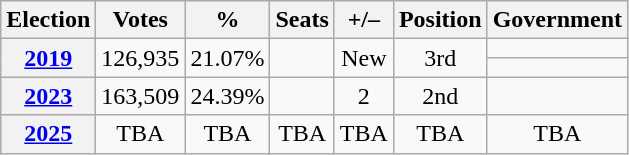<table class=wikitable style=text-align:center>
<tr>
<th>Election</th>
<th>Votes</th>
<th>%</th>
<th>Seats</th>
<th>+/–</th>
<th>Position</th>
<th>Government</th>
</tr>
<tr>
<th rowspan=2><a href='#'>2019</a></th>
<td rowspan=2>126,935</td>
<td rowspan=2>21.07%</td>
<td rowspan=2></td>
<td rowspan=2>New</td>
<td rowspan=2> 3rd</td>
<td> </td>
</tr>
<tr>
<td> </td>
</tr>
<tr>
<th><a href='#'>2023</a></th>
<td>163,509</td>
<td>24.39%</td>
<td></td>
<td> 2</td>
<td> 2nd</td>
<td></td>
</tr>
<tr>
<th><a href='#'>2025</a></th>
<td>TBA</td>
<td>TBA</td>
<td>TBA</td>
<td>TBA</td>
<td>TBA</td>
<td>TBA</td>
</tr>
</table>
